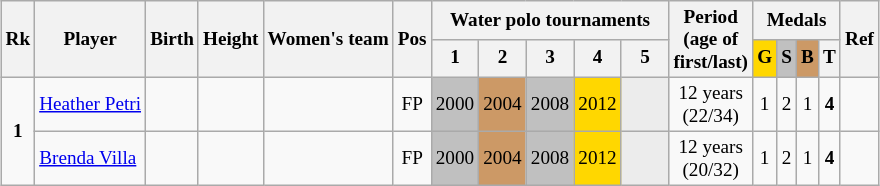<table class="wikitable sortable" style="text-align: center; font-size: 80%; margin-left: 1em;">
<tr>
<th rowspan="2">Rk</th>
<th rowspan="2">Player</th>
<th rowspan="2">Birth</th>
<th rowspan="2">Height</th>
<th rowspan="2">Women's team</th>
<th rowspan="2">Pos</th>
<th colspan="5">Water polo tournaments</th>
<th rowspan="2">Period<br>(age of<br>first/last)</th>
<th colspan="4">Medals</th>
<th rowspan="2" class="unsortable">Ref</th>
</tr>
<tr>
<th>1</th>
<th class="unsortable">2</th>
<th class="unsortable">3</th>
<th class="unsortable">4</th>
<th style="width: 2em;" class="unsortable">5</th>
<th style="background-color: gold;">G</th>
<th style="background-color: silver;">S</th>
<th style="background-color: #cc9966;">B</th>
<th>T</th>
</tr>
<tr>
<td rowspan="2"><strong>1</strong></td>
<td style="text-align: left;" data-sort-value="Petri, Heather"><a href='#'>Heather Petri</a></td>
<td></td>
<td></td>
<td style="text-align: left;"></td>
<td>FP</td>
<td style="background-color: silver;">2000</td>
<td style="background-color: #cc9966;">2004</td>
<td style="background-color: silver;">2008</td>
<td style="background-color: gold;">2012</td>
<td style="background-color: #ececec;"></td>
<td>12 years<br>(22/34)</td>
<td>1</td>
<td>2</td>
<td>1</td>
<td><strong>4</strong></td>
<td></td>
</tr>
<tr>
<td style="text-align: left;" data-sort-value="Villa, Brenda"><a href='#'>Brenda Villa</a></td>
<td></td>
<td></td>
<td style="text-align: left;"></td>
<td>FP</td>
<td style="background-color: silver;">2000</td>
<td style="background-color: #cc9966;">2004</td>
<td style="background-color: silver;">2008</td>
<td style="background-color: gold;">2012</td>
<td style="background-color: #ececec;"></td>
<td>12 years<br>(20/32)</td>
<td>1</td>
<td>2</td>
<td>1</td>
<td><strong>4</strong></td>
<td></td>
</tr>
</table>
